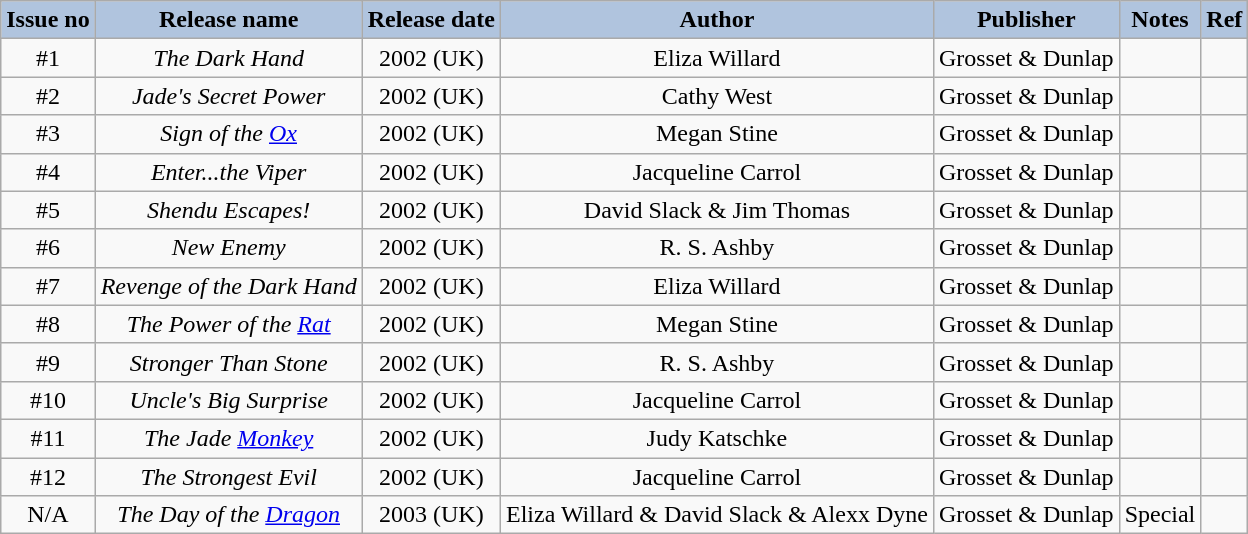<table class="wikitable">
<tr>
<th style="background:#B0C4DE;">Issue no</th>
<th style="background:#B0C4DE;">Release name</th>
<th style="background:#B0C4DE;">Release date</th>
<th style="background:#B0C4DE;">Author</th>
<th style="background:#B0C4DE;">Publisher</th>
<th style="background:#B0C4DE;">Notes</th>
<th style="background:#B0C4DE;">Ref</th>
</tr>
<tr>
<td align="center">#1</td>
<td align="center"><em>The Dark Hand</em></td>
<td align="center">2002 (UK)</td>
<td align="center">Eliza Willard</td>
<td align="center">Grosset & Dunlap</td>
<td align="center"></td>
<td></td>
</tr>
<tr>
<td align="center">#2</td>
<td align="center"><em>Jade's Secret Power</em></td>
<td align="center">2002 (UK)</td>
<td align="center">Cathy West</td>
<td align="center">Grosset & Dunlap</td>
<td align="center"></td>
<td></td>
</tr>
<tr>
<td align="center">#3</td>
<td align="center"><em>Sign of the <a href='#'>Ox</a></em></td>
<td align="center">2002 (UK)</td>
<td align="center">Megan Stine</td>
<td align="center">Grosset & Dunlap</td>
<td align="center"></td>
<td></td>
</tr>
<tr>
<td align="center">#4</td>
<td align="center"><em>Enter...the Viper</em></td>
<td align="center">2002 (UK)</td>
<td align="center">Jacqueline Carrol</td>
<td align="center">Grosset & Dunlap</td>
<td align="center"></td>
<td></td>
</tr>
<tr>
<td align="center">#5</td>
<td align="center"><em>Shendu Escapes!</em></td>
<td align="center">2002 (UK)</td>
<td align="center">David Slack & Jim Thomas</td>
<td align="center">Grosset & Dunlap</td>
<td align="center"></td>
<td></td>
</tr>
<tr>
<td align="center">#6</td>
<td align="center"><em>New Enemy</em></td>
<td align="center">2002 (UK)</td>
<td align="center">R. S. Ashby</td>
<td align="center">Grosset & Dunlap</td>
<td align="center"></td>
<td></td>
</tr>
<tr>
<td align="center">#7</td>
<td align="center"><em>Revenge of the Dark Hand </em></td>
<td align="center">2002 (UK)</td>
<td align="center">Eliza Willard</td>
<td align="center">Grosset & Dunlap</td>
<td align="center"></td>
<td></td>
</tr>
<tr>
<td align="center">#8</td>
<td align="center"><em>The Power of the <a href='#'>Rat</a></em></td>
<td align="center">2002 (UK)</td>
<td align="center">Megan Stine</td>
<td align="center">Grosset & Dunlap</td>
<td align="center"></td>
<td></td>
</tr>
<tr>
<td align="center">#9</td>
<td align="center"><em>Stronger Than Stone</em></td>
<td align="center">2002 (UK)</td>
<td align="center">R. S. Ashby</td>
<td align="center">Grosset & Dunlap</td>
<td align="center"></td>
<td></td>
</tr>
<tr>
<td align="center">#10</td>
<td align="center"><em>Uncle's Big Surprise </em></td>
<td align="center">2002 (UK)</td>
<td align="center">Jacqueline Carrol</td>
<td align="center">Grosset & Dunlap</td>
<td align="center"></td>
<td></td>
</tr>
<tr>
<td align="center">#11</td>
<td align="center"><em>The Jade <a href='#'>Monkey</a></em></td>
<td align="center">2002 (UK)</td>
<td align="center">Judy Katschke</td>
<td align="center">Grosset & Dunlap</td>
<td align="center"></td>
<td></td>
</tr>
<tr>
<td align="center">#12</td>
<td align="center"><em>The Strongest Evil </em></td>
<td align="center">2002 (UK)</td>
<td align="center">Jacqueline Carrol</td>
<td align="center">Grosset & Dunlap</td>
<td align="center"></td>
<td></td>
</tr>
<tr>
<td align="center">N/A</td>
<td align="center"><em>The Day of the <a href='#'>Dragon</a></em></td>
<td align="center">2003 (UK)</td>
<td align="center">Eliza Willard & David Slack & Alexx Dyne</td>
<td align="center">Grosset & Dunlap</td>
<td align="center">Special</td>
<td></td>
</tr>
</table>
